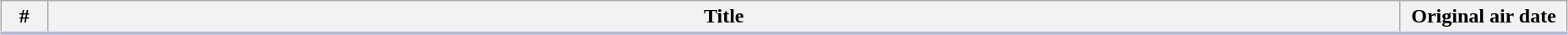<table class="wikitable" style="width:98%; margin:auto; background:#FFF;">
<tr style="border-bottom: 3px solid #CCF">
<th style="width:30px">#</th>
<th>Title</th>
<th style="width:125px">Original air date</th>
</tr>
<tr>
</tr>
</table>
